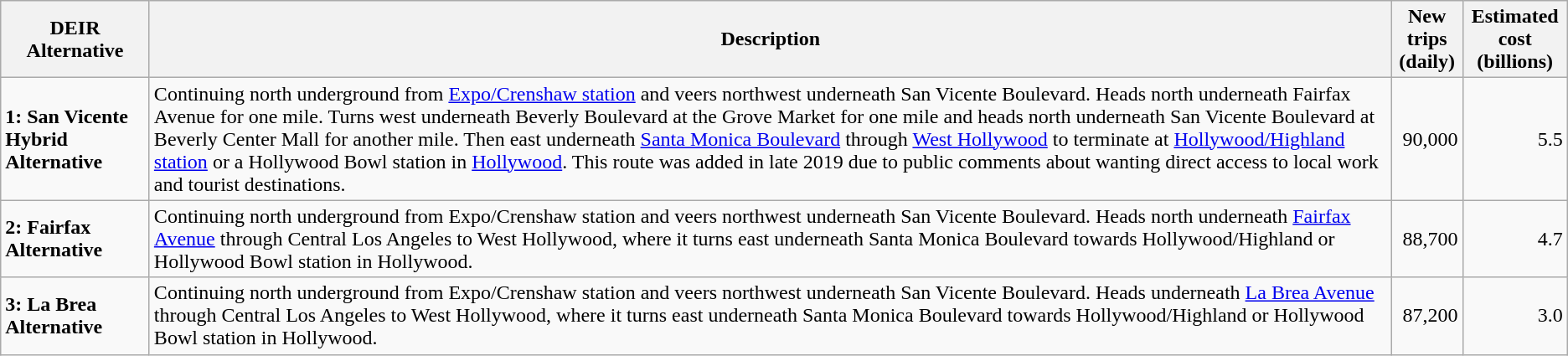<table class="wikitable">
<tr>
<th>DEIR Alternative</th>
<th>Description</th>
<th>New trips<br>(daily)</th>
<th>Estimated cost<br>(billions)</th>
</tr>
<tr>
<td><strong>1: San Vicente Hybrid Alternative</strong></td>
<td>Continuing north underground from <a href='#'>Expo/Crenshaw station</a> and veers northwest underneath San Vicente Boulevard. Heads north underneath Fairfax Avenue for one mile. Turns west underneath Beverly Boulevard at the Grove Market for one mile and heads north underneath San Vicente Boulevard at Beverly Center Mall for another mile. Then east underneath <a href='#'>Santa Monica Boulevard</a> through <a href='#'>West Hollywood</a> to terminate at <a href='#'>Hollywood/Highland station</a> or a Hollywood Bowl station in <a href='#'>Hollywood</a>. This route was added in late 2019 due to public comments about wanting direct access to local work and tourist destinations.</td>
<td align="right">90,000</td>
<td align="right">5.5</td>
</tr>
<tr>
<td><strong>2: Fairfax Alternative</strong></td>
<td>Continuing north underground from Expo/Crenshaw station and veers northwest underneath San Vicente Boulevard. Heads north underneath <a href='#'>Fairfax Avenue</a> through Central Los Angeles to West Hollywood, where it turns east underneath Santa Monica Boulevard towards Hollywood/Highland or Hollywood Bowl station in Hollywood.</td>
<td align="right">88,700</td>
<td align="right">4.7</td>
</tr>
<tr>
<td><strong>3: La Brea Alternative</strong></td>
<td>Continuing north underground from Expo/Crenshaw station and veers northwest underneath San Vicente Boulevard. Heads underneath <a href='#'>La Brea Avenue</a> through Central Los Angeles to West Hollywood, where it turns east underneath Santa Monica Boulevard towards Hollywood/Highland or Hollywood Bowl station in Hollywood.</td>
<td align="right">87,200</td>
<td align="right">3.0</td>
</tr>
</table>
